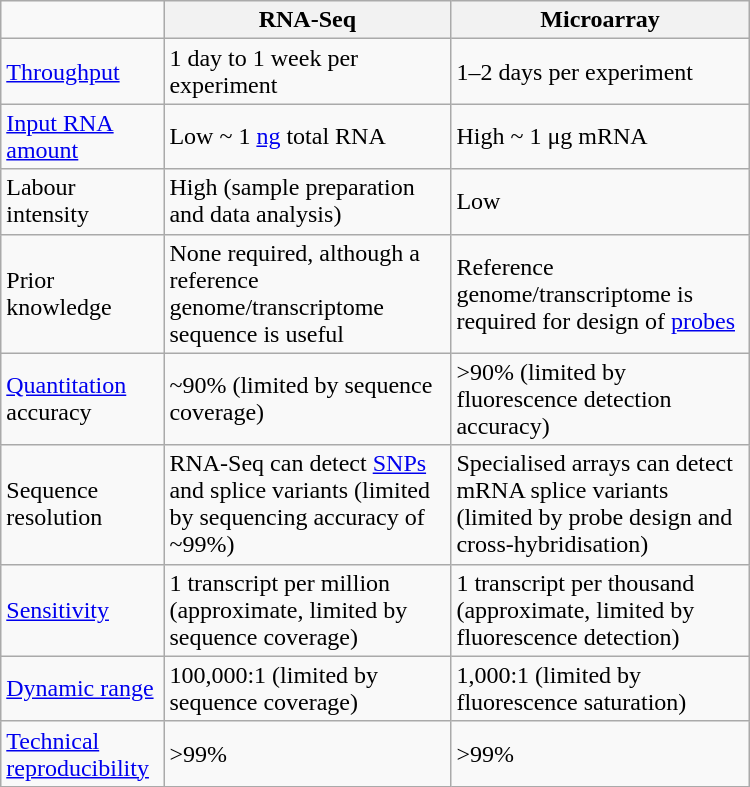<table class="wikitable floatright" style="width:500px">
<tr>
<td></td>
<th>RNA-Seq</th>
<th>Microarray</th>
</tr>
<tr>
<td><a href='#'>Throughput</a></td>
<td>1 day to 1 week per experiment</td>
<td>1–2 days per experiment</td>
</tr>
<tr>
<td><a href='#'>Input RNA amount</a></td>
<td>Low ~ 1 <a href='#'>ng</a> total RNA</td>
<td>High ~ 1 μg mRNA</td>
</tr>
<tr>
<td>Labour intensity</td>
<td>High (sample preparation and data analysis)</td>
<td>Low</td>
</tr>
<tr>
<td>Prior knowledge</td>
<td>None required, although a reference genome/transcriptome sequence is useful</td>
<td>Reference genome/transcriptome is required for design of <a href='#'>probes</a></td>
</tr>
<tr>
<td><a href='#'>Quantitation</a> accuracy</td>
<td>~90% (limited by sequence coverage)</td>
<td>>90% (limited by fluorescence detection accuracy)</td>
</tr>
<tr>
<td>Sequence resolution</td>
<td>RNA-Seq can detect <a href='#'>SNPs</a> and splice variants (limited by sequencing accuracy of ~99%)</td>
<td>Specialised arrays can detect mRNA splice variants (limited by probe design and cross-hybridisation)</td>
</tr>
<tr>
<td><a href='#'>Sensitivity</a></td>
<td>1 transcript per million (approximate, limited by sequence coverage)</td>
<td>1 transcript per thousand (approximate, limited by fluorescence detection)</td>
</tr>
<tr>
<td><a href='#'>Dynamic range</a></td>
<td>100,000:1 (limited by sequence coverage)</td>
<td>1,000:1 (limited by fluorescence saturation)</td>
</tr>
<tr>
<td><a href='#'>Technical reproducibility</a></td>
<td>>99%</td>
<td>>99%</td>
</tr>
</table>
